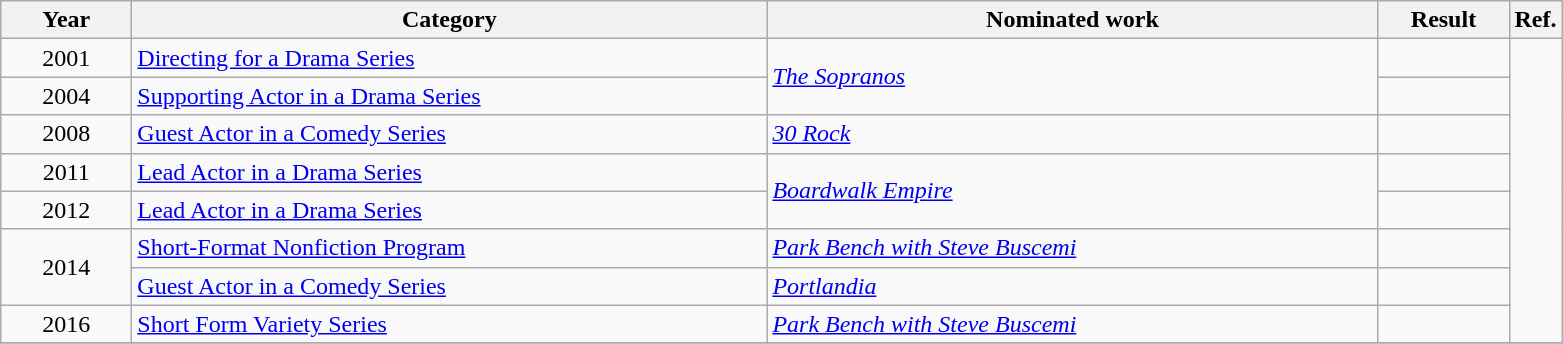<table class=wikitable>
<tr>
<th scope="col" style="width:5em;">Year</th>
<th scope="col" style="width:26em;">Category</th>
<th scope="col" style="width:25em;">Nominated work</th>
<th scope="col" style="width:5em;">Result</th>
<th>Ref.</th>
</tr>
<tr>
<td style="text-align:center;">2001</td>
<td><a href='#'>Directing for a Drama Series</a></td>
<td rowspan="2"><em><a href='#'>The Sopranos</a></em></td>
<td></td>
<td rowspan=8></td>
</tr>
<tr>
<td style="text-align:center;">2004</td>
<td><a href='#'>Supporting Actor in a Drama Series</a></td>
<td></td>
</tr>
<tr>
<td style="text-align:center;">2008</td>
<td><a href='#'>Guest Actor in a Comedy Series</a></td>
<td><em><a href='#'>30 Rock</a></em></td>
<td></td>
</tr>
<tr>
<td style="text-align:center;">2011</td>
<td><a href='#'>Lead Actor in a Drama Series</a></td>
<td rowspan="2"><em><a href='#'>Boardwalk Empire</a></em></td>
<td></td>
</tr>
<tr>
<td style="text-align:center;">2012</td>
<td><a href='#'>Lead Actor in a Drama Series</a></td>
<td></td>
</tr>
<tr>
<td style="text-align:center;", rowspan="2">2014</td>
<td><a href='#'>Short-Format Nonfiction Program</a></td>
<td><em><a href='#'>Park Bench with Steve Buscemi</a></em></td>
<td></td>
</tr>
<tr>
<td><a href='#'>Guest Actor in a Comedy Series</a></td>
<td><em><a href='#'>Portlandia</a></em></td>
<td></td>
</tr>
<tr>
<td style="text-align:center;">2016</td>
<td><a href='#'>Short Form Variety Series</a></td>
<td><em><a href='#'>Park Bench with Steve Buscemi</a></em></td>
<td></td>
</tr>
<tr>
</tr>
</table>
